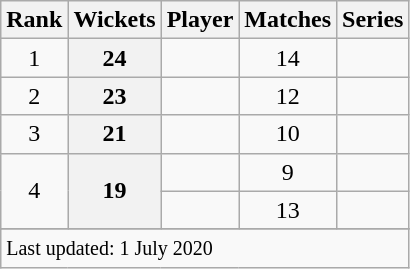<table class="wikitable plainrowheaders sortable">
<tr>
<th scope=col>Rank</th>
<th scope=col>Wickets</th>
<th scope=col>Player</th>
<th scope=col>Matches</th>
<th scope=col>Series</th>
</tr>
<tr>
<td align=center>1</td>
<th scope=row style=text-align:center;>24</th>
<td></td>
<td align=center>14</td>
<td></td>
</tr>
<tr>
<td align=center>2</td>
<th scope=row style=text-align:center;>23</th>
<td></td>
<td align=center>12</td>
<td></td>
</tr>
<tr>
<td align=center>3</td>
<th scope=row style=text-align:center;>21</th>
<td></td>
<td align=center>10</td>
<td></td>
</tr>
<tr>
<td align=center rowspan=2>4</td>
<th scope=row style=text-align:center; rowspan=2>19</th>
<td></td>
<td align=center>9</td>
<td></td>
</tr>
<tr>
<td></td>
<td align=center>13</td>
<td></td>
</tr>
<tr>
</tr>
<tr class=sortbottom>
<td colspan=5><small>Last updated: 1 July 2020</small></td>
</tr>
</table>
